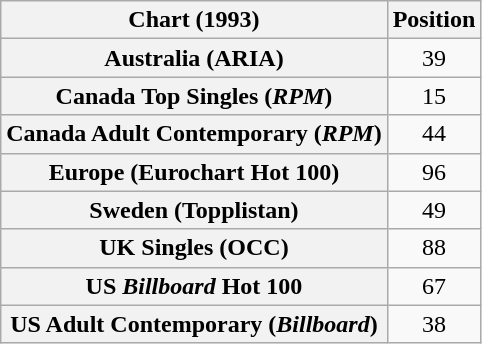<table class="wikitable sortable plainrowheaders" style="text-align:center">
<tr>
<th scope="col">Chart (1993)</th>
<th scope="col">Position</th>
</tr>
<tr>
<th scope="row">Australia (ARIA)</th>
<td>39</td>
</tr>
<tr>
<th scope="row">Canada Top Singles (<em>RPM</em>)</th>
<td>15</td>
</tr>
<tr>
<th scope="row">Canada Adult Contemporary (<em>RPM</em>)</th>
<td>44</td>
</tr>
<tr>
<th scope="row">Europe (Eurochart Hot 100)</th>
<td>96</td>
</tr>
<tr>
<th scope="row">Sweden (Topplistan)</th>
<td>49</td>
</tr>
<tr>
<th scope="row">UK Singles (OCC)</th>
<td>88</td>
</tr>
<tr>
<th scope="row">US <em>Billboard</em> Hot 100</th>
<td>67</td>
</tr>
<tr>
<th scope="row">US Adult Contemporary (<em>Billboard</em>)</th>
<td>38</td>
</tr>
</table>
